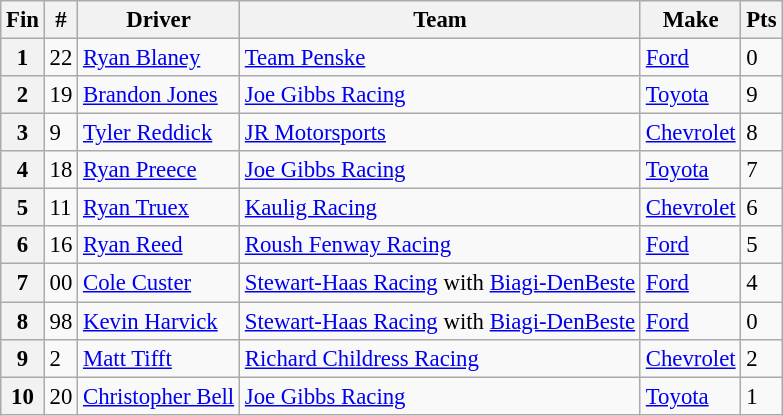<table class="wikitable" style="font-size:95%">
<tr>
<th>Fin</th>
<th>#</th>
<th>Driver</th>
<th>Team</th>
<th>Make</th>
<th>Pts</th>
</tr>
<tr>
<th>1</th>
<td>22</td>
<td><a href='#'>Ryan Blaney</a></td>
<td><a href='#'>Team Penske</a></td>
<td><a href='#'>Ford</a></td>
<td>0</td>
</tr>
<tr>
<th>2</th>
<td>19</td>
<td><a href='#'>Brandon Jones</a></td>
<td><a href='#'>Joe Gibbs Racing</a></td>
<td><a href='#'>Toyota</a></td>
<td>9</td>
</tr>
<tr>
<th>3</th>
<td>9</td>
<td><a href='#'>Tyler Reddick</a></td>
<td><a href='#'>JR Motorsports</a></td>
<td><a href='#'>Chevrolet</a></td>
<td>8</td>
</tr>
<tr>
<th>4</th>
<td>18</td>
<td><a href='#'>Ryan Preece</a></td>
<td><a href='#'>Joe Gibbs Racing</a></td>
<td><a href='#'>Toyota</a></td>
<td>7</td>
</tr>
<tr>
<th>5</th>
<td>11</td>
<td><a href='#'>Ryan Truex</a></td>
<td><a href='#'>Kaulig Racing</a></td>
<td><a href='#'>Chevrolet</a></td>
<td>6</td>
</tr>
<tr>
<th>6</th>
<td>16</td>
<td><a href='#'>Ryan Reed</a></td>
<td><a href='#'>Roush Fenway Racing</a></td>
<td><a href='#'>Ford</a></td>
<td>5</td>
</tr>
<tr>
<th>7</th>
<td>00</td>
<td><a href='#'>Cole Custer</a></td>
<td><a href='#'>Stewart-Haas Racing</a> with <a href='#'>Biagi-DenBeste</a></td>
<td><a href='#'>Ford</a></td>
<td>4</td>
</tr>
<tr>
<th>8</th>
<td>98</td>
<td><a href='#'>Kevin Harvick</a></td>
<td><a href='#'>Stewart-Haas Racing</a> with <a href='#'>Biagi-DenBeste</a></td>
<td><a href='#'>Ford</a></td>
<td>0</td>
</tr>
<tr>
<th>9</th>
<td>2</td>
<td><a href='#'>Matt Tifft</a></td>
<td><a href='#'>Richard Childress Racing</a></td>
<td><a href='#'>Chevrolet</a></td>
<td>2</td>
</tr>
<tr>
<th>10</th>
<td>20</td>
<td><a href='#'>Christopher Bell</a></td>
<td><a href='#'>Joe Gibbs Racing</a></td>
<td><a href='#'>Toyota</a></td>
<td>1</td>
</tr>
</table>
